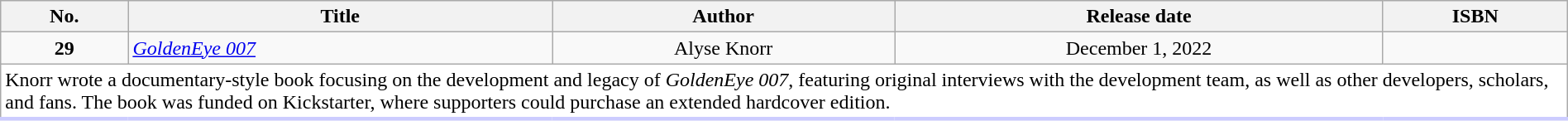<table class="wikitable" style="margin: 1em auto 1em auto" width="100%">
<tr>
<th>No.</th>
<th>Title</th>
<th>Author</th>
<th>Release date</th>
<th>ISBN</th>
</tr>
<tr>
<td style="text-align: center"><strong>29</strong></td>
<td><em><a href='#'>GoldenEye 007</a></em></td>
<td style="text-align: center">Alyse Knorr</td>
<td style="text-align: center">December 1, 2022</td>
<td></td>
</tr>
<tr>
<td colspan=5 class="description" style="background:#FFFFFF; border-bottom:3px solid #CCCCFF">Knorr wrote a documentary-style book focusing on the development and legacy of <em>GoldenEye 007</em>, featuring original interviews with the development team, as well as other developers, scholars, and fans. The book was funded on Kickstarter, where supporters could purchase an extended hardcover edition.</td>
</tr>
</table>
